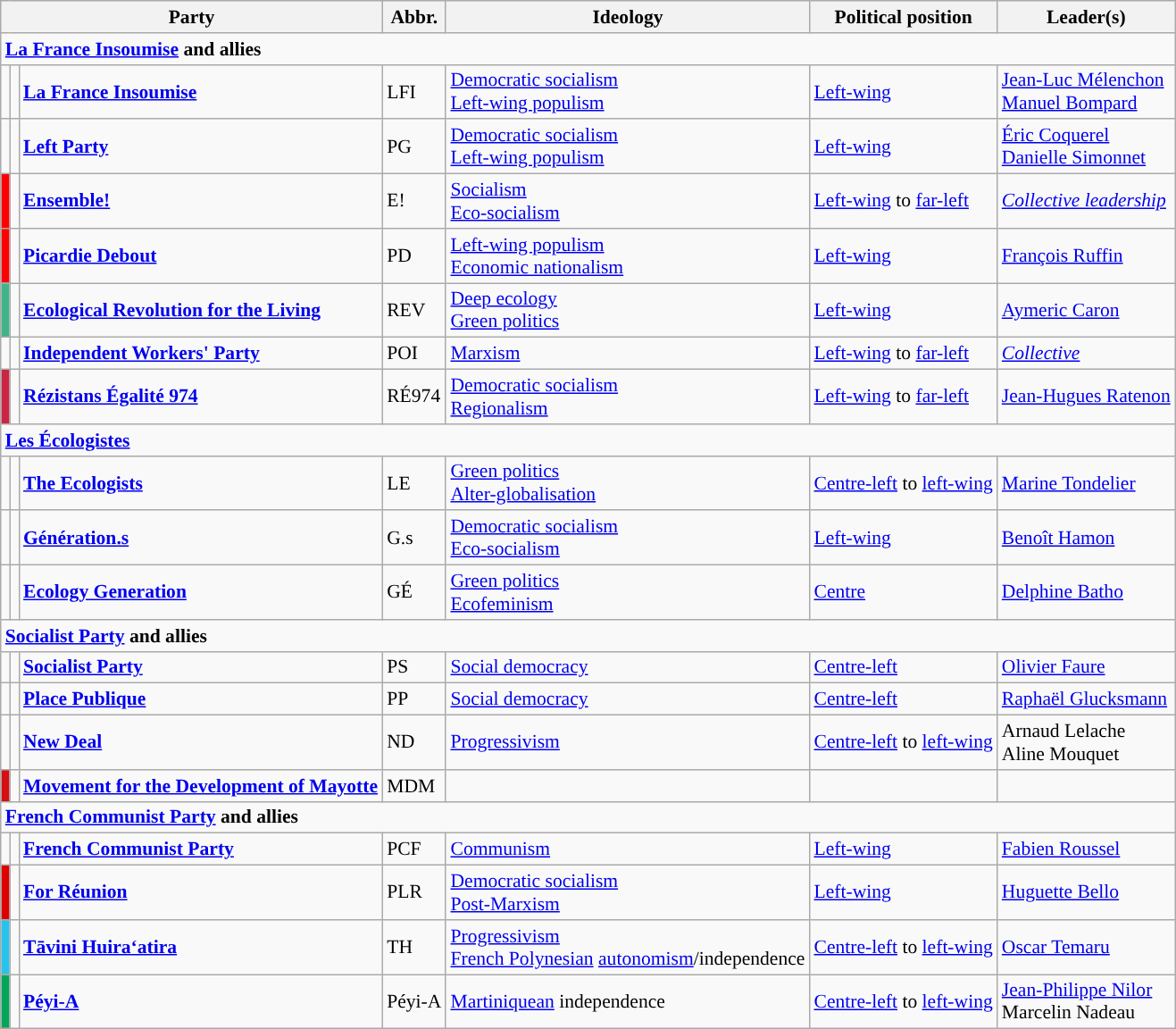<table class="wikitable" style="font-size:90%">
<tr>
<th colspan="3">Party</th>
<th>Abbr.</th>
<th>Ideology</th>
<th>Political position</th>
<th>Leader(s)</th>
</tr>
<tr>
<td colspan="7"><strong><a href='#'>La France Insoumise</a> and allies</strong></td>
</tr>
<tr>
<td style="background-color: "></td>
<td></td>
<td><strong><a href='#'>La France Insoumise</a></strong></td>
<td>LFI</td>
<td><a href='#'>Democratic socialism</a><br><a href='#'>Left-wing populism</a></td>
<td><a href='#'>Left-wing</a></td>
<td><a href='#'>Jean-Luc Mélenchon</a><br><a href='#'>Manuel Bompard</a></td>
</tr>
<tr>
<td style="background-color: "></td>
<td></td>
<td><strong><a href='#'>Left Party</a></strong></td>
<td>PG</td>
<td><a href='#'>Democratic socialism</a><br><a href='#'>Left-wing populism</a></td>
<td><a href='#'>Left-wing</a></td>
<td><a href='#'>Éric Coquerel</a><br><a href='#'>Danielle Simonnet</a></td>
</tr>
<tr>
<td style="background-color:red"></td>
<td></td>
<td><strong><a href='#'>Ensemble!</a></strong></td>
<td>E!</td>
<td><a href='#'>Socialism</a><br><a href='#'>Eco-socialism</a></td>
<td><a href='#'>Left-wing</a> to <a href='#'>far-left</a></td>
<td><em><a href='#'>Collective leadership</a></em></td>
</tr>
<tr>
<td style="background-color:red"></td>
<td align="center"></td>
<td><strong><a href='#'>Picardie Debout</a></strong></td>
<td>PD</td>
<td><a href='#'>Left-wing populism</a><br><a href='#'>Economic nationalism</a></td>
<td><a href='#'>Left-wing</a></td>
<td><a href='#'>François Ruffin</a></td>
</tr>
<tr>
<td style="background-color: #3EB489"></td>
<td align="center"></td>
<td><strong><a href='#'>Ecological Revolution for the Living</a></strong></td>
<td>REV</td>
<td><a href='#'>Deep ecology</a><br><a href='#'>Green politics</a></td>
<td><a href='#'>Left-wing</a></td>
<td><a href='#'>Aymeric Caron</a></td>
</tr>
<tr>
<td style="background-color: "></td>
<td align="center"></td>
<td><strong><a href='#'>Independent Workers' Party</a></strong></td>
<td>POI</td>
<td><a href='#'>Marxism</a></td>
<td><a href='#'>Left-wing</a> to <a href='#'>far-left</a></td>
<td><em><a href='#'>Collective</a></em></td>
</tr>
<tr>
<td style="background-color: #CC2443"></td>
<td></td>
<td><strong><a href='#'>Rézistans Égalité 974</a></strong></td>
<td>RÉ974</td>
<td><a href='#'>Democratic socialism</a><br><a href='#'>Regionalism</a></td>
<td><a href='#'>Left-wing</a> to <a href='#'>far-left</a></td>
<td><a href='#'>Jean-Hugues Ratenon</a></td>
</tr>
<tr>
<td colspan="7"><strong><a href='#'>Les Écologistes</a></strong></td>
</tr>
<tr>
<td style="background-color: "></td>
<td align="center"></td>
<td><a href='#'><strong>The Ecologists</strong></a></td>
<td>LE</td>
<td><a href='#'>Green politics</a><br><a href='#'>Alter-globalisation</a></td>
<td><a href='#'>Centre-left</a> to <a href='#'>left-wing</a></td>
<td><a href='#'>Marine Tondelier</a></td>
</tr>
<tr>
<td style="background-color: "></td>
<td align="center"></td>
<td><strong><a href='#'>Génération.s</a></strong></td>
<td>G.s</td>
<td><a href='#'>Democratic socialism</a><br><a href='#'>Eco-socialism</a></td>
<td><a href='#'>Left-wing</a></td>
<td><a href='#'>Benoît Hamon</a></td>
</tr>
<tr>
<td style="background-color: "></td>
<td align="center"></td>
<td><strong><a href='#'>Ecology Generation</a></strong></td>
<td>GÉ</td>
<td><a href='#'>Green politics</a><br><a href='#'>Ecofeminism</a></td>
<td><a href='#'>Centre</a></td>
<td><a href='#'>Delphine Batho</a></td>
</tr>
<tr>
<td colspan="7"><strong><a href='#'>Socialist Party</a> and allies</strong></td>
</tr>
<tr>
<td style="background-color: "></td>
<td align="center"></td>
<td><strong><a href='#'>Socialist Party</a></strong></td>
<td>PS</td>
<td><a href='#'>Social democracy</a></td>
<td><a href='#'>Centre-left</a></td>
<td><a href='#'>Olivier Faure</a></td>
</tr>
<tr>
<td style="background-color: "></td>
<td align="center"></td>
<td><strong><a href='#'>Place Publique</a></strong></td>
<td>PP</td>
<td><a href='#'>Social democracy</a></td>
<td><a href='#'>Centre-left</a></td>
<td><a href='#'>Raphaël Glucksmann</a></td>
</tr>
<tr>
<td style="background-color: "></td>
<td align="center"></td>
<td><strong><a href='#'>New Deal</a></strong></td>
<td>ND</td>
<td><a href='#'>Progressivism</a></td>
<td><a href='#'>Centre-left</a> to <a href='#'>left-wing</a></td>
<td>Arnaud Lelache<br>Aline Mouquet</td>
</tr>
<tr>
<td style="background-color: #d41012"></td>
<td></td>
<td><strong><a href='#'>Movement for the Development of Mayotte</a></strong></td>
<td>MDM</td>
<td></td>
<td></td>
<td></td>
</tr>
<tr>
<td colspan="7"><strong><a href='#'>French Communist Party</a> and allies</strong></td>
</tr>
<tr>
<td style="background-color: "></td>
<td></td>
<td><strong><a href='#'>French Communist Party</a></strong></td>
<td>PCF</td>
<td><a href='#'>Communism</a></td>
<td><a href='#'>Left-wing</a></td>
<td><a href='#'>Fabien Roussel</a></td>
</tr>
<tr>
<td style="background-color: #DD0000"></td>
<td></td>
<td><strong><a href='#'>For Réunion</a></strong></td>
<td>PLR</td>
<td><a href='#'>Democratic socialism</a><br><a href='#'>Post-Marxism</a></td>
<td><a href='#'>Left-wing</a></td>
<td><a href='#'>Huguette Bello</a></td>
</tr>
<tr>
<td style="background-color: #26C4EC"></td>
<td></td>
<td><strong><a href='#'>Tāvini Huiraʻatira</a></strong></td>
<td>TH</td>
<td><a href='#'>Progressivism</a><br><a href='#'>French Polynesian</a> <a href='#'>autonomism</a>/independence</td>
<td><a href='#'>Centre-left</a> to <a href='#'>left-wing</a></td>
<td><a href='#'>Oscar Temaru</a></td>
</tr>
<tr>
<td style="background-color: #01A65A"></td>
<td></td>
<td><strong><a href='#'>Péyi-A</a></strong></td>
<td>Péyi-A</td>
<td><a href='#'>Martiniquean</a> independence</td>
<td><a href='#'>Centre-left</a> to <a href='#'>left-wing</a></td>
<td><a href='#'>Jean-Philippe Nilor</a><br>Marcelin Nadeau</td>
</tr>
</table>
